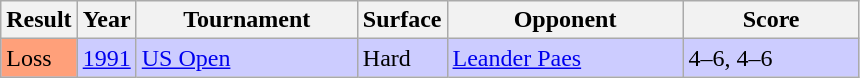<table class="sortable wikitable">
<tr>
<th style="width:40px;">Result</th>
<th style="width:30px;">Year</th>
<th style="width:140px;">Tournament</th>
<th style="width:50px;">Surface</th>
<th style="width:150px;">Opponent</th>
<th style="width:110px;" class="unsortable">Score</th>
</tr>
<tr style="background:#ccccff;">
<td style="background:#ffa07a;">Loss</td>
<td><a href='#'>1991</a></td>
<td><a href='#'>US Open</a></td>
<td>Hard</td>
<td> <a href='#'>Leander Paes</a></td>
<td>4–6, 4–6</td>
</tr>
</table>
